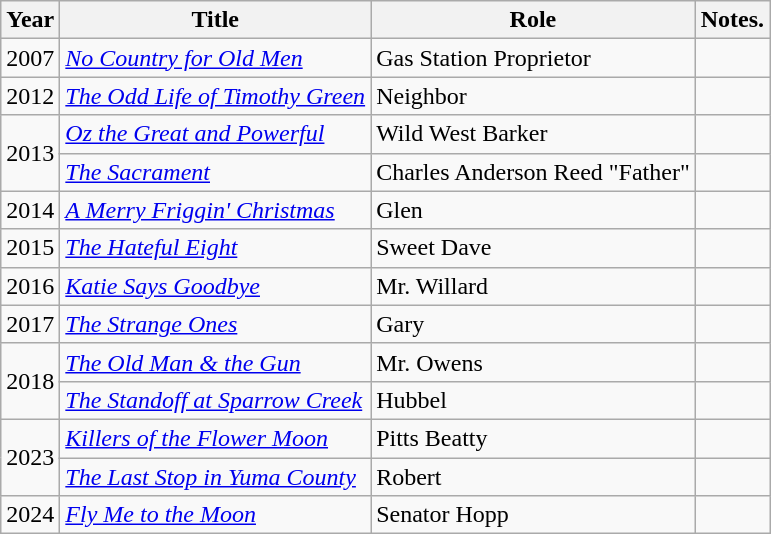<table class="wikitable">
<tr>
<th>Year</th>
<th>Title</th>
<th>Role</th>
<th>Notes.</th>
</tr>
<tr>
<td>2007</td>
<td><em><a href='#'>No Country for Old Men</a></em></td>
<td>Gas Station Proprietor</td>
<td></td>
</tr>
<tr>
<td>2012</td>
<td><em><a href='#'>The Odd Life of Timothy Green</a></em></td>
<td>Neighbor</td>
<td></td>
</tr>
<tr>
<td rowspan=2>2013</td>
<td><em><a href='#'>Oz the Great and Powerful</a></em></td>
<td>Wild West Barker</td>
<td></td>
</tr>
<tr>
<td><em><a href='#'>The Sacrament</a></em></td>
<td>Charles Anderson Reed "Father"</td>
<td></td>
</tr>
<tr>
<td>2014</td>
<td><em><a href='#'>A Merry Friggin' Christmas</a></em></td>
<td>Glen</td>
<td></td>
</tr>
<tr>
<td>2015</td>
<td><em><a href='#'>The Hateful Eight</a></em></td>
<td>Sweet Dave</td>
<td></td>
</tr>
<tr>
<td>2016</td>
<td><em><a href='#'>Katie Says Goodbye</a></em></td>
<td>Mr. Willard</td>
<td></td>
</tr>
<tr>
<td>2017</td>
<td><em><a href='#'>The Strange Ones</a></em></td>
<td>Gary</td>
<td></td>
</tr>
<tr>
<td rowspan=2>2018</td>
<td><em><a href='#'>The Old Man & the Gun</a></em></td>
<td>Mr. Owens</td>
<td></td>
</tr>
<tr>
<td><em><a href='#'>The Standoff at Sparrow Creek</a></em></td>
<td>Hubbel</td>
<td></td>
</tr>
<tr>
<td rowspan=2>2023</td>
<td><em><a href='#'>Killers of the Flower Moon</a></em></td>
<td>Pitts Beatty</td>
<td></td>
</tr>
<tr>
<td><em><a href='#'>The Last Stop in Yuma County</a></em></td>
<td>Robert</td>
<td></td>
</tr>
<tr>
<td>2024</td>
<td><em><a href='#'>Fly Me to the Moon</a></em></td>
<td>Senator Hopp</td>
<td></td>
</tr>
</table>
